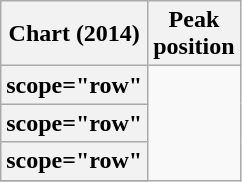<table class="wikitable sortable plainrowheaders">
<tr>
<th scope="col">Chart (2014)</th>
<th scope="col">Peak<br>position</th>
</tr>
<tr>
<th>scope="row" </th>
</tr>
<tr>
<th>scope="row" </th>
</tr>
<tr>
<th>scope="row" </th>
</tr>
<tr>
</tr>
</table>
